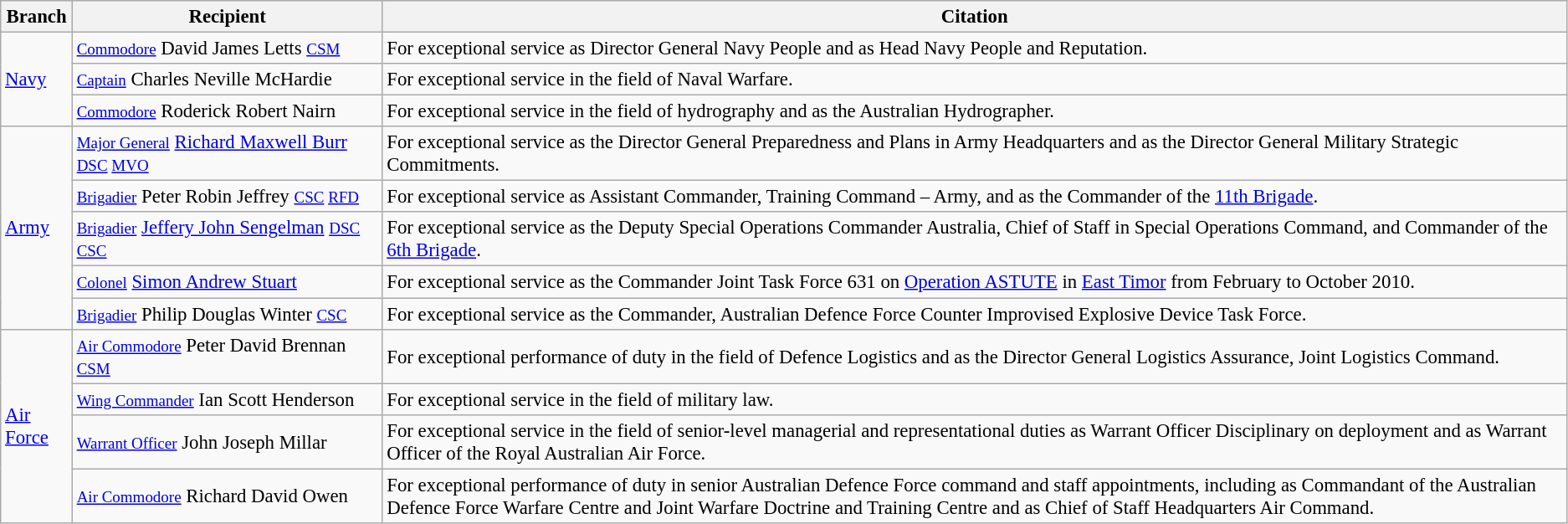<table class="wikitable" style="font-size:95%;">
<tr>
<th scope="col" width="50">Branch</th>
<th scope="col" width="240">Recipient</th>
<th>Citation</th>
</tr>
<tr>
<td rowspan="3"><a href='#'>Navy</a></td>
<td><small><a href='#'>Commodore</a></small> David James Letts <small><a href='#'>CSM</a></small></td>
<td>For exceptional service as Director General Navy People and as Head Navy People and Reputation.</td>
</tr>
<tr>
<td><small><a href='#'>Captain</a></small> Charles Neville McHardie</td>
<td>For exceptional service in the field of Naval Warfare.</td>
</tr>
<tr>
<td><small><a href='#'>Commodore</a></small> Roderick Robert Nairn</td>
<td>For exceptional service in the field of hydrography and as the Australian Hydrographer.</td>
</tr>
<tr>
<td rowspan="5"><a href='#'>Army</a></td>
<td><small><a href='#'>Major General</a></small> <a href='#'>Richard Maxwell Burr</a> <small><a href='#'>DSC</a> <a href='#'>MVO</a></small></td>
<td>For exceptional service as the Director General Preparedness and Plans in Army Headquarters and as the Director General Military Strategic Commitments.</td>
</tr>
<tr>
<td><small><a href='#'>Brigadier</a></small> Peter Robin Jeffrey <small><a href='#'>CSC</a> <a href='#'>RFD</a></small></td>
<td>For exceptional service as Assistant Commander, Training Command – Army, and as the Commander of the <a href='#'>11th Brigade</a>.</td>
</tr>
<tr>
<td><small><a href='#'>Brigadier</a></small> <a href='#'>Jeffery John Sengelman</a> <small><a href='#'>DSC</a> <a href='#'>CSC</a></small></td>
<td>For exceptional service as the Deputy Special Operations Commander Australia, Chief of Staff in Special Operations Command, and Commander of the <a href='#'>6th Brigade</a>.</td>
</tr>
<tr>
<td><small><a href='#'>Colonel</a></small> <a href='#'>Simon Andrew Stuart</a></td>
<td>For exceptional service as the Commander Joint Task Force 631 on <a href='#'>Operation ASTUTE</a> in <a href='#'>East Timor</a> from February to October 2010.</td>
</tr>
<tr>
<td><small><a href='#'>Brigadier</a></small> Philip Douglas Winter <small><a href='#'>CSC</a></small></td>
<td>For exceptional service as the Commander, Australian Defence Force Counter Improvised Explosive Device Task Force.</td>
</tr>
<tr>
<td rowspan="4"><a href='#'>Air Force</a></td>
<td><small><a href='#'>Air Commodore</a></small> Peter David Brennan <small><a href='#'>CSM</a></small></td>
<td>For exceptional performance of duty in the field of Defence Logistics and as the Director General Logistics Assurance, Joint Logistics Command.</td>
</tr>
<tr>
<td><small><a href='#'>Wing Commander</a></small> Ian Scott Henderson</td>
<td>For exceptional service in the field of military law.</td>
</tr>
<tr>
<td><small><a href='#'>Warrant Officer</a></small> John Joseph Millar</td>
<td>For exceptional service in the field of senior-level managerial and representational duties as Warrant Officer Disciplinary on deployment and as Warrant Officer of the Royal Australian Air Force.</td>
</tr>
<tr>
<td><small><a href='#'>Air Commodore</a></small> Richard David Owen</td>
<td>For exceptional performance of duty in senior Australian Defence Force command and staff appointments, including as Commandant of the Australian Defence Force Warfare Centre and Joint Warfare Doctrine and Training Centre and as Chief of Staff Headquarters Air Command.</td>
</tr>
</table>
